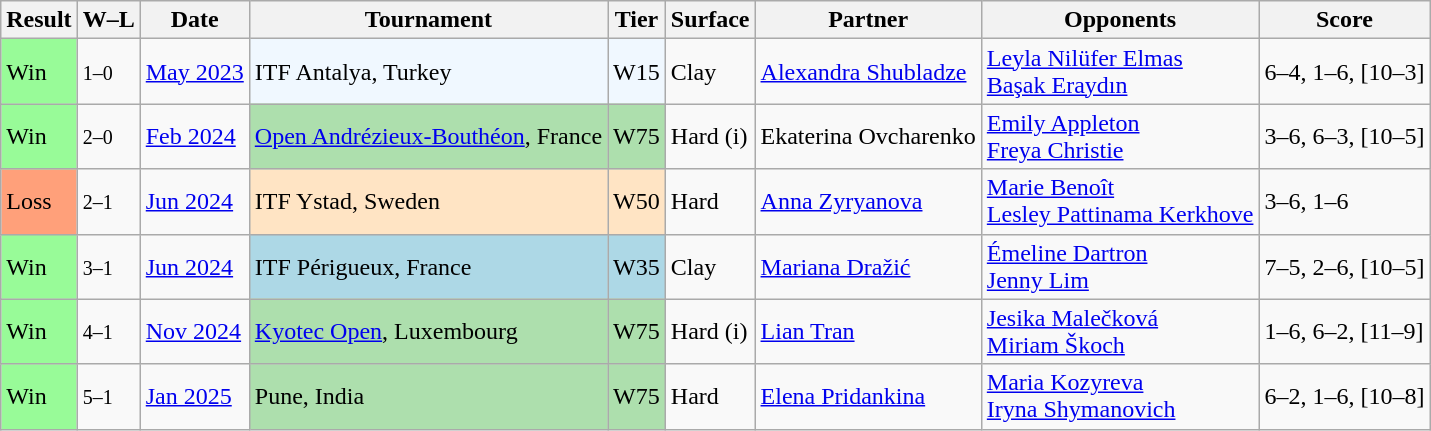<table class="sortable wikitable">
<tr>
<th>Result</th>
<th class="unsortable">W–L</th>
<th>Date</th>
<th>Tournament</th>
<th>Tier</th>
<th>Surface</th>
<th>Partner</th>
<th>Opponents</th>
<th class="unsortable">Score</th>
</tr>
<tr>
<td bgcolor=98FB98>Win</td>
<td><small>1–0</small></td>
<td><a href='#'>May 2023</a></td>
<td style="background:#f0f8ff;">ITF Antalya, Turkey</td>
<td style="background:#f0f8ff;">W15</td>
<td>Clay</td>
<td> <a href='#'>Alexandra Shubladze</a></td>
<td> <a href='#'>Leyla Nilüfer Elmas</a> <br>  <a href='#'>Başak Eraydın</a></td>
<td>6–4, 1–6, [10–3]</td>
</tr>
<tr>
<td style="background:#98fb98;">Win</td>
<td><small>2–0</small></td>
<td><a href='#'>Feb 2024</a></td>
<td style="background:#addfad;"><a href='#'>Open Andrézieux-Bouthéon</a>, France</td>
<td style="background:#addfad;">W75</td>
<td>Hard (i)</td>
<td> Ekaterina Ovcharenko</td>
<td> <a href='#'>Emily Appleton</a> <br>  <a href='#'>Freya Christie</a></td>
<td>3–6, 6–3, [10–5]</td>
</tr>
<tr>
<td style="background:#ffa07a;">Loss</td>
<td><small>2–1</small></td>
<td><a href='#'>Jun 2024</a></td>
<td style="background:#ffe4c4;">ITF Ystad, Sweden</td>
<td style="background:#ffe4c4;">W50</td>
<td>Hard</td>
<td> <a href='#'>Anna Zyryanova</a></td>
<td> <a href='#'>Marie Benoît</a> <br>  <a href='#'>Lesley Pattinama Kerkhove</a></td>
<td>3–6, 1–6</td>
</tr>
<tr>
<td style="background:#98FB98;">Win</td>
<td><small>3–1</small></td>
<td><a href='#'>Jun 2024</a></td>
<td style="background:lightblue;">ITF Périgueux, France</td>
<td style="background:lightblue;">W35</td>
<td>Clay</td>
<td> <a href='#'>Mariana Dražić</a></td>
<td> <a href='#'>Émeline Dartron</a> <br>  <a href='#'>Jenny Lim</a></td>
<td>7–5, 2–6, [10–5]</td>
</tr>
<tr>
<td style="background:#98fb98;">Win</td>
<td><small>4–1</small></td>
<td><a href='#'>Nov 2024</a></td>
<td style="background:#addfad;"><a href='#'>Kyotec Open</a>, Luxembourg</td>
<td style="background:#addfad;">W75</td>
<td>Hard (i)</td>
<td> <a href='#'>Lian Tran</a></td>
<td> <a href='#'>Jesika Malečková</a> <br>  <a href='#'>Miriam Škoch</a></td>
<td>1–6, 6–2, [11–9]</td>
</tr>
<tr>
<td style="background:#98fb98;">Win</td>
<td><small>5–1</small></td>
<td><a href='#'>Jan 2025</a></td>
<td style="background:#addfad;">Pune, India</td>
<td style="background:#addfad;">W75</td>
<td>Hard</td>
<td> <a href='#'>Elena Pridankina</a></td>
<td> <a href='#'>Maria Kozyreva</a> <br>  <a href='#'>Iryna Shymanovich</a></td>
<td>6–2, 1–6, [10–8]</td>
</tr>
</table>
